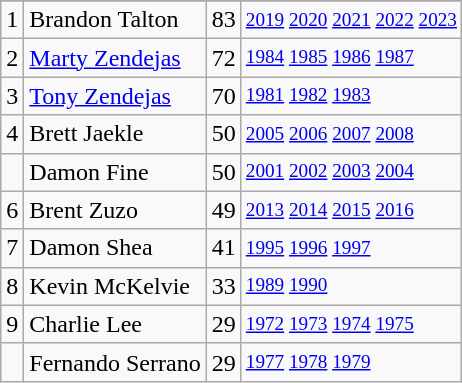<table class="wikitable">
<tr>
</tr>
<tr>
<td>1</td>
<td>Brandon Talton</td>
<td>83</td>
<td style="font-size:80%;"><a href='#'>2019</a> <a href='#'>2020</a> <a href='#'>2021</a> <a href='#'>2022</a> <a href='#'>2023</a></td>
</tr>
<tr>
<td>2</td>
<td><a href='#'>Marty Zendejas</a></td>
<td>72</td>
<td style="font-size:80%;"><a href='#'>1984</a> <a href='#'>1985</a> <a href='#'>1986</a> <a href='#'>1987</a></td>
</tr>
<tr>
<td>3</td>
<td><a href='#'>Tony Zendejas</a></td>
<td>70</td>
<td style="font-size:80%;"><a href='#'>1981</a> <a href='#'>1982</a> <a href='#'>1983</a></td>
</tr>
<tr>
<td>4</td>
<td>Brett Jaekle</td>
<td>50</td>
<td style="font-size:80%;"><a href='#'>2005</a> <a href='#'>2006</a> <a href='#'>2007</a> <a href='#'>2008</a></td>
</tr>
<tr>
<td></td>
<td>Damon Fine</td>
<td>50</td>
<td style="font-size:80%;"><a href='#'>2001</a> <a href='#'>2002</a> <a href='#'>2003</a> <a href='#'>2004</a></td>
</tr>
<tr>
<td>6</td>
<td>Brent Zuzo</td>
<td>49</td>
<td style="font-size:80%;"><a href='#'>2013</a> <a href='#'>2014</a> <a href='#'>2015</a> <a href='#'>2016</a></td>
</tr>
<tr>
<td>7</td>
<td>Damon Shea</td>
<td>41</td>
<td style="font-size:80%;"><a href='#'>1995</a> <a href='#'>1996</a> <a href='#'>1997</a></td>
</tr>
<tr>
<td>8</td>
<td>Kevin McKelvie</td>
<td>33</td>
<td style="font-size:80%;"><a href='#'>1989</a> <a href='#'>1990</a></td>
</tr>
<tr>
<td>9</td>
<td>Charlie Lee</td>
<td>29</td>
<td style="font-size:80%;"><a href='#'>1972</a> <a href='#'>1973</a> <a href='#'>1974</a> <a href='#'>1975</a></td>
</tr>
<tr>
<td></td>
<td>Fernando Serrano</td>
<td>29</td>
<td style="font-size:80%;"><a href='#'>1977</a> <a href='#'>1978</a> <a href='#'>1979</a></td>
</tr>
</table>
